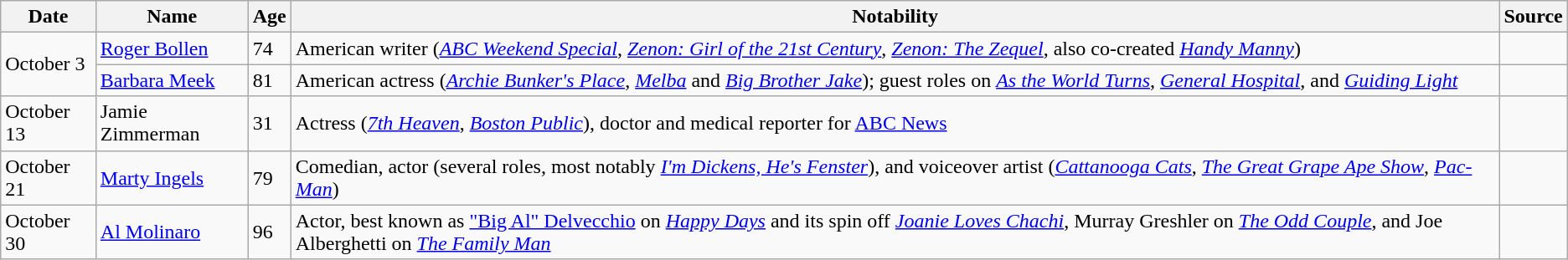<table class="wikitable sortable">
<tr ">
<th>Date</th>
<th>Name</th>
<th>Age</th>
<th class="unsortable">Notability</th>
<th class="unsortable">Source</th>
</tr>
<tr>
<td rowspan="2">October 3</td>
<td><a href='#'>Roger Bollen</a></td>
<td>74</td>
<td>American writer (<em><a href='#'>ABC Weekend Special</a></em>, <em><a href='#'>Zenon: Girl of the 21st Century</a></em>, <em><a href='#'>Zenon: The Zequel</a></em>, also co-created <em><a href='#'>Handy Manny</a></em>)</td>
<td></td>
</tr>
<tr>
<td><a href='#'>Barbara Meek</a></td>
<td>81</td>
<td>American actress (<em><a href='#'>Archie Bunker's Place</a></em>, <em><a href='#'>Melba</a></em> and <em><a href='#'>Big Brother Jake</a></em>); guest roles on <em><a href='#'>As the World Turns</a></em>, <em><a href='#'>General Hospital</a></em>, and <em><a href='#'>Guiding Light</a></em></td>
<td></td>
</tr>
<tr>
<td>October 13</td>
<td>Jamie Zimmerman</td>
<td>31</td>
<td>Actress (<em><a href='#'>7th Heaven</a></em>, <em><a href='#'>Boston Public</a></em>), doctor and medical reporter for <a href='#'>ABC News</a></td>
<td></td>
</tr>
<tr>
<td>October 21</td>
<td><a href='#'>Marty Ingels</a></td>
<td>79</td>
<td>Comedian, actor (several roles, most notably <em><a href='#'>I'm Dickens, He's Fenster</a></em>), and voiceover artist (<em><a href='#'>Cattanooga Cats</a></em>, <em><a href='#'>The Great Grape Ape Show</a></em>, <em><a href='#'>Pac-Man</a></em>)</td>
<td></td>
</tr>
<tr>
<td>October 30</td>
<td><a href='#'>Al Molinaro</a></td>
<td>96</td>
<td>Actor, best known as <a href='#'>"Big Al" Delvecchio</a> on <em><a href='#'>Happy Days</a></em> and its spin off <em><a href='#'>Joanie Loves Chachi</a></em>, Murray Greshler on <em><a href='#'>The Odd Couple</a></em>, and Joe Alberghetti on <em><a href='#'>The Family Man</a></em></td>
<td></td>
</tr>
</table>
